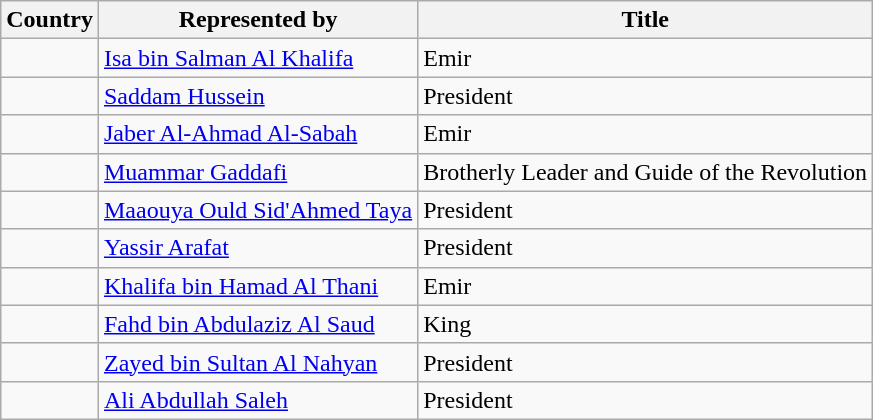<table class="wikitable">
<tr>
<th>Country</th>
<th>Represented by</th>
<th>Title</th>
</tr>
<tr>
<td></td>
<td><a href='#'>Isa bin Salman Al Khalifa</a></td>
<td>Emir</td>
</tr>
<tr>
<td></td>
<td><a href='#'>Saddam Hussein</a></td>
<td>President</td>
</tr>
<tr>
<td></td>
<td><a href='#'>Jaber Al-Ahmad Al-Sabah </a></td>
<td>Emir</td>
</tr>
<tr>
<td></td>
<td><a href='#'>Muammar Gaddafi</a></td>
<td>Brotherly Leader and Guide of the Revolution</td>
</tr>
<tr>
<td></td>
<td><a href='#'>Maaouya Ould Sid'Ahmed Taya</a></td>
<td>President</td>
</tr>
<tr>
<td></td>
<td><a href='#'>Yassir Arafat</a></td>
<td>President</td>
</tr>
<tr>
<td></td>
<td><a href='#'>Khalifa bin Hamad Al Thani</a></td>
<td>Emir</td>
</tr>
<tr>
<td></td>
<td><a href='#'>Fahd bin Abdulaziz Al Saud</a></td>
<td>King</td>
</tr>
<tr>
<td></td>
<td><a href='#'>Zayed bin Sultan Al Nahyan</a></td>
<td>President</td>
</tr>
<tr>
<td></td>
<td><a href='#'>Ali Abdullah Saleh</a></td>
<td>President</td>
</tr>
</table>
